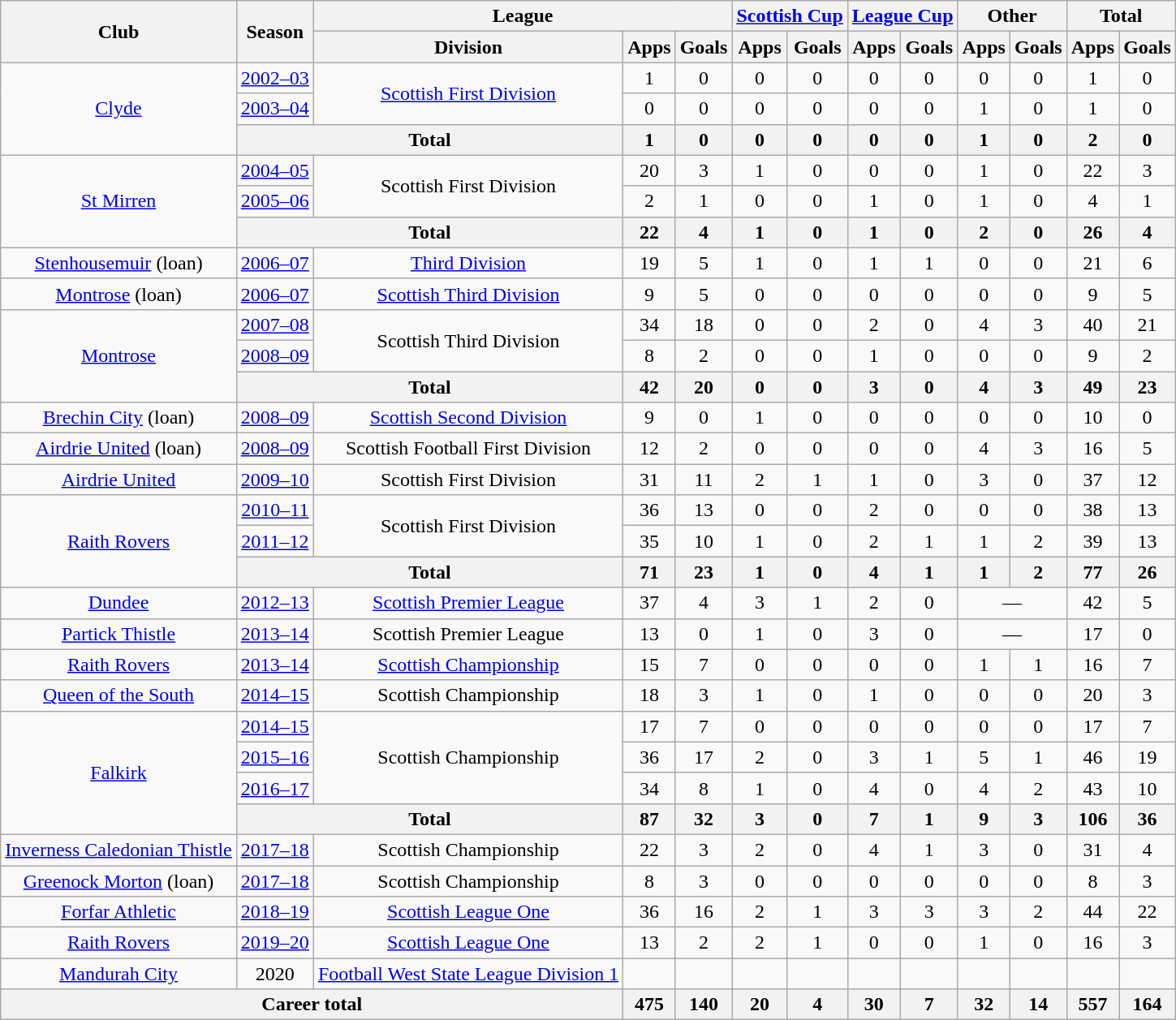<table class="wikitable" style="text-align:center">
<tr>
<th rowspan="2">Club</th>
<th rowspan="2">Season</th>
<th colspan="3">League</th>
<th colspan="2"><a href='#'>Scottish Cup</a></th>
<th colspan="2"><a href='#'>League Cup</a></th>
<th colspan="2">Other</th>
<th colspan="2">Total</th>
</tr>
<tr>
<th>Division</th>
<th>Apps</th>
<th>Goals</th>
<th>Apps</th>
<th>Goals</th>
<th>Apps</th>
<th>Goals</th>
<th>Apps</th>
<th>Goals</th>
<th>Apps</th>
<th>Goals</th>
</tr>
<tr>
<td rowspan="3"><a href='#'>Clyde</a></td>
<td><a href='#'>2002–03</a></td>
<td rowspan="2"><a href='#'>Scottish First Division</a></td>
<td>1</td>
<td>0</td>
<td>0</td>
<td>0</td>
<td>0</td>
<td>0</td>
<td>0</td>
<td>0</td>
<td>1</td>
<td>0</td>
</tr>
<tr>
<td><a href='#'>2003–04</a></td>
<td>0</td>
<td>0</td>
<td>0</td>
<td>0</td>
<td>0</td>
<td>0</td>
<td>1</td>
<td>0</td>
<td>1</td>
<td>0</td>
</tr>
<tr>
<th colspan="2">Total</th>
<th>1</th>
<th>0</th>
<th>0</th>
<th>0</th>
<th>0</th>
<th>0</th>
<th>1</th>
<th>0</th>
<th>2</th>
<th>0</th>
</tr>
<tr>
<td rowspan="3"><a href='#'>St Mirren</a></td>
<td><a href='#'>2004–05</a></td>
<td rowspan="2">Scottish First Division</td>
<td>20</td>
<td>3</td>
<td>1</td>
<td>0</td>
<td>0</td>
<td>0</td>
<td>1</td>
<td>0</td>
<td>22</td>
<td>3</td>
</tr>
<tr>
<td><a href='#'>2005–06</a></td>
<td>2</td>
<td>1</td>
<td>0</td>
<td>0</td>
<td>1</td>
<td>0</td>
<td>1</td>
<td>0</td>
<td>4</td>
<td>1</td>
</tr>
<tr>
<th colspan="2">Total</th>
<th>22</th>
<th>4</th>
<th>1</th>
<th>0</th>
<th>1</th>
<th>0</th>
<th>2</th>
<th>0</th>
<th>26</th>
<th>4</th>
</tr>
<tr>
<td><a href='#'>Stenhousemuir</a> (loan)</td>
<td><a href='#'>2006–07</a></td>
<td><a href='#'>Third Division</a></td>
<td>19</td>
<td>5</td>
<td>1</td>
<td>0</td>
<td>1</td>
<td>1</td>
<td>0</td>
<td>0</td>
<td>21</td>
<td>6</td>
</tr>
<tr>
<td><a href='#'>Montrose</a> (loan)</td>
<td><a href='#'>2006–07</a></td>
<td><a href='#'>Scottish Third Division</a></td>
<td>9</td>
<td>5</td>
<td>0</td>
<td>0</td>
<td>0</td>
<td>0</td>
<td>0</td>
<td>0</td>
<td>9</td>
<td>5</td>
</tr>
<tr>
<td rowspan="3"><a href='#'>Montrose</a></td>
<td><a href='#'>2007–08</a></td>
<td rowspan="2">Scottish Third Division</td>
<td>34</td>
<td>18</td>
<td>0</td>
<td>0</td>
<td>2</td>
<td>0</td>
<td>4</td>
<td>3</td>
<td>40</td>
<td>21</td>
</tr>
<tr>
<td><a href='#'>2008–09</a></td>
<td>8</td>
<td>2</td>
<td>0</td>
<td>0</td>
<td>1</td>
<td>0</td>
<td>0</td>
<td>0</td>
<td>9</td>
<td>2</td>
</tr>
<tr>
<th colspan="2">Total</th>
<th>42</th>
<th>20</th>
<th>0</th>
<th>0</th>
<th>3</th>
<th>0</th>
<th>4</th>
<th>3</th>
<th>49</th>
<th>23</th>
</tr>
<tr>
<td><a href='#'>Brechin City</a> (loan)</td>
<td><a href='#'>2008–09</a></td>
<td><a href='#'>Scottish Second Division</a></td>
<td>9</td>
<td>0</td>
<td>1</td>
<td>0</td>
<td>0</td>
<td>0</td>
<td>0</td>
<td>0</td>
<td>10</td>
<td>0</td>
</tr>
<tr>
<td><a href='#'>Airdrie United</a> (loan)</td>
<td><a href='#'>2008–09</a></td>
<td>Scottish Football First Division</td>
<td>12</td>
<td>2</td>
<td>0</td>
<td>0</td>
<td>0</td>
<td>0</td>
<td>4</td>
<td>3</td>
<td>16</td>
<td>5</td>
</tr>
<tr>
<td><a href='#'>Airdrie United</a></td>
<td><a href='#'>2009–10</a></td>
<td>Scottish First Division</td>
<td>31</td>
<td>11</td>
<td>2</td>
<td>1</td>
<td>1</td>
<td>0</td>
<td>3</td>
<td>0</td>
<td>37</td>
<td>12</td>
</tr>
<tr>
<td rowspan="3"><a href='#'>Raith Rovers</a></td>
<td><a href='#'>2010–11</a></td>
<td rowspan="2">Scottish First Division</td>
<td>36</td>
<td>13</td>
<td>0</td>
<td>0</td>
<td>2</td>
<td>0</td>
<td>0</td>
<td>0</td>
<td>38</td>
<td>13</td>
</tr>
<tr>
<td><a href='#'>2011–12</a></td>
<td>35</td>
<td>10</td>
<td>1</td>
<td>0</td>
<td>2</td>
<td>1</td>
<td>1</td>
<td>2</td>
<td>39</td>
<td>13</td>
</tr>
<tr>
<th colspan="2">Total</th>
<th>71</th>
<th>23</th>
<th>1</th>
<th>0</th>
<th>4</th>
<th>1</th>
<th>1</th>
<th>2</th>
<th>77</th>
<th>26</th>
</tr>
<tr>
<td><a href='#'>Dundee</a></td>
<td><a href='#'>2012–13</a></td>
<td><a href='#'>Scottish Premier League</a></td>
<td>37</td>
<td>4</td>
<td>3</td>
<td>1</td>
<td>2</td>
<td>0</td>
<td colspan="2">—</td>
<td>42</td>
<td>5</td>
</tr>
<tr>
<td><a href='#'>Partick Thistle</a></td>
<td><a href='#'>2013–14</a></td>
<td>Scottish Premier League</td>
<td>13</td>
<td>0</td>
<td>1</td>
<td>0</td>
<td>3</td>
<td>0</td>
<td colspan="2">—</td>
<td>17</td>
<td>0</td>
</tr>
<tr>
<td><a href='#'>Raith Rovers</a></td>
<td><a href='#'>2013–14</a></td>
<td><a href='#'>Scottish Championship</a></td>
<td>15</td>
<td>7</td>
<td>0</td>
<td>0</td>
<td>0</td>
<td>0</td>
<td>1</td>
<td>1</td>
<td>16</td>
<td>7</td>
</tr>
<tr>
<td><a href='#'>Queen of the South</a></td>
<td><a href='#'>2014–15</a></td>
<td>Scottish Championship</td>
<td>18</td>
<td>3</td>
<td>1</td>
<td>0</td>
<td>1</td>
<td>0</td>
<td>0</td>
<td>0</td>
<td>20</td>
<td>3</td>
</tr>
<tr>
<td rowspan="4"><a href='#'>Falkirk</a></td>
<td><a href='#'>2014–15</a></td>
<td rowspan="3">Scottish Championship</td>
<td>17</td>
<td>7</td>
<td>0</td>
<td>0</td>
<td>0</td>
<td>0</td>
<td>0</td>
<td>0</td>
<td>17</td>
<td>7</td>
</tr>
<tr>
<td><a href='#'>2015–16</a></td>
<td>36</td>
<td>17</td>
<td>2</td>
<td>0</td>
<td>3</td>
<td>1</td>
<td>5</td>
<td>1</td>
<td>46</td>
<td>19</td>
</tr>
<tr>
<td><a href='#'>2016–17</a></td>
<td>34</td>
<td>8</td>
<td>1</td>
<td>0</td>
<td>4</td>
<td>0</td>
<td>4</td>
<td>2</td>
<td>43</td>
<td>10</td>
</tr>
<tr>
<th colspan="2">Total</th>
<th>87</th>
<th>32</th>
<th>3</th>
<th>0</th>
<th>7</th>
<th>1</th>
<th>9</th>
<th>3</th>
<th>106</th>
<th>36</th>
</tr>
<tr>
<td><a href='#'>Inverness Caledonian Thistle</a></td>
<td><a href='#'>2017–18</a></td>
<td>Scottish Championship</td>
<td>22</td>
<td>3</td>
<td>2</td>
<td>0</td>
<td>4</td>
<td>1</td>
<td>3</td>
<td>0</td>
<td>31</td>
<td>4</td>
</tr>
<tr>
<td><a href='#'>Greenock Morton</a> (loan)</td>
<td><a href='#'>2017–18</a></td>
<td>Scottish Championship</td>
<td>8</td>
<td>3</td>
<td>0</td>
<td>0</td>
<td>0</td>
<td>0</td>
<td>0</td>
<td>0</td>
<td>8</td>
<td>3</td>
</tr>
<tr>
<td><a href='#'>Forfar Athletic</a></td>
<td><a href='#'>2018–19</a></td>
<td><a href='#'>Scottish League One</a></td>
<td>36</td>
<td>16</td>
<td>2</td>
<td>1</td>
<td>3</td>
<td>3</td>
<td>3</td>
<td>2</td>
<td>44</td>
<td>22</td>
</tr>
<tr>
<td><a href='#'>Raith Rovers</a></td>
<td><a href='#'>2019–20</a></td>
<td><a href='#'>Scottish League One</a></td>
<td>13</td>
<td>2</td>
<td>2</td>
<td>1</td>
<td>0</td>
<td>0</td>
<td>1</td>
<td>0</td>
<td>16</td>
<td>3</td>
</tr>
<tr>
<td><a href='#'>Mandurah City</a></td>
<td>2020</td>
<td><a href='#'>Football West State League Division 1</a></td>
<td></td>
<td></td>
<td></td>
<td></td>
<td></td>
<td></td>
<td></td>
<td></td>
<td></td>
<td></td>
</tr>
<tr>
<th colspan="3">Career total</th>
<th>475</th>
<th>140</th>
<th>20</th>
<th>4</th>
<th>30</th>
<th>7</th>
<th>32</th>
<th>14</th>
<th>557</th>
<th>164</th>
</tr>
</table>
